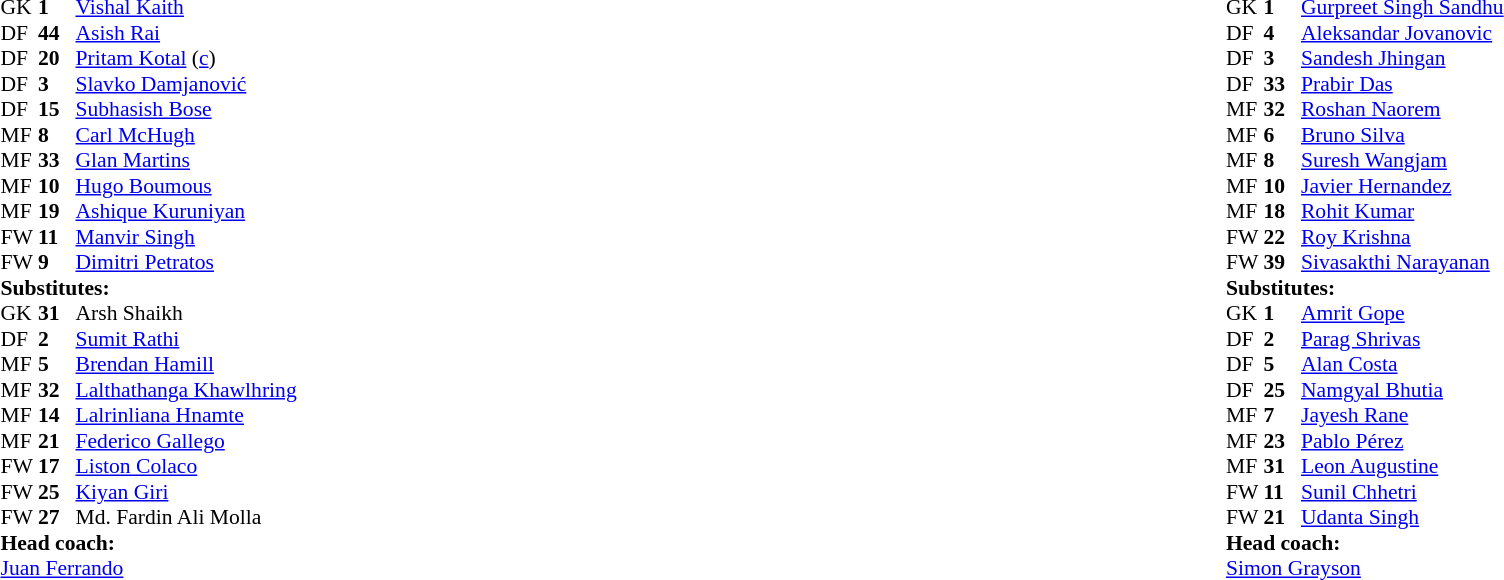<table width="100%">
<tr>
<td valign="top" width="40%"><br><table style="font-size:90%" cellspacing="0" cellpadding="0">
<tr>
<th width=25></th>
<th width=25></th>
</tr>
<tr>
<td>GK</td>
<td><strong>1</strong></td>
<td> <a href='#'>Vishal Kaith</a></td>
</tr>
<tr>
<td>DF</td>
<td><strong>44</strong></td>
<td> <a href='#'>Asish Rai</a></td>
</tr>
<tr>
<td>DF</td>
<td><strong>20</strong></td>
<td> <a href='#'>Pritam Kotal</a> (<a href='#'>c</a>)</td>
</tr>
<tr>
<td>DF</td>
<td><strong>3</strong></td>
<td> <a href='#'>Slavko Damjanović</a></td>
</tr>
<tr>
<td>DF</td>
<td><strong>15</strong></td>
<td> <a href='#'>Subhasish Bose</a></td>
<td></td>
<td></td>
</tr>
<tr>
<td>MF</td>
<td><strong>8</strong></td>
<td> <a href='#'>Carl McHugh</a></td>
<td></td>
<td></td>
</tr>
<tr>
<td>MF</td>
<td><strong>33</strong></td>
<td> <a href='#'>Glan Martins</a></td>
<td></td>
<td></td>
</tr>
<tr>
<td>MF</td>
<td><strong>10</strong></td>
<td> <a href='#'>Hugo Boumous</a></td>
<td></td>
<td></td>
</tr>
<tr>
<td>MF</td>
<td><strong>19</strong></td>
<td> <a href='#'>Ashique Kuruniyan</a></td>
<td></td>
<td></td>
</tr>
<tr>
<td>FW</td>
<td><strong>11</strong></td>
<td> <a href='#'>Manvir Singh</a></td>
</tr>
<tr>
<td>FW</td>
<td><strong>9</strong></td>
<td> <a href='#'>Dimitri Petratos</a></td>
</tr>
<tr>
<td colspan=3><strong>Substitutes:</strong></td>
</tr>
<tr>
<td>GK</td>
<td><strong>31</strong></td>
<td> Arsh Shaikh</td>
</tr>
<tr>
<td>DF</td>
<td><strong>2</strong></td>
<td> <a href='#'>Sumit Rathi</a></td>
<td></td>
<td></td>
</tr>
<tr>
<td>MF</td>
<td><strong>5</strong></td>
<td> <a href='#'>Brendan Hamill</a></td>
<td></td>
<td></td>
<td></td>
</tr>
<tr>
<td>MF</td>
<td><strong>32</strong></td>
<td> <a href='#'>Lalthathanga Khawlhring</a></td>
</tr>
<tr>
<td>MF</td>
<td><strong>14</strong></td>
<td> <a href='#'>Lalrinliana Hnamte</a></td>
<td></td>
<td></td>
</tr>
<tr>
<td>MF</td>
<td><strong>21</strong></td>
<td> <a href='#'>Federico Gallego</a></td>
<td></td>
<td></td>
</tr>
<tr>
<td>FW</td>
<td><strong>17</strong></td>
<td> <a href='#'>Liston Colaco</a></td>
<td></td>
<td></td>
</tr>
<tr>
<td>FW</td>
<td><strong>25</strong></td>
<td> <a href='#'>Kiyan Giri</a></td>
<td></td>
<td></td>
</tr>
<tr>
<td>FW</td>
<td><strong>27</strong></td>
<td> Md. Fardin Ali Molla</td>
</tr>
<tr>
<td colspan=3><strong>Head coach:</strong></td>
</tr>
<tr>
<td colspan=3> <a href='#'>Juan Ferrando</a></td>
</tr>
</table>
</td>
<td valign="top" width="50%"><br><table style="font-size:90%; margin:auto" cellspacing="0" cellpadding="0">
<tr>
<th width=25></th>
<th width=25></th>
</tr>
<tr>
<td>GK</td>
<td><strong>1</strong></td>
<td> <a href='#'>Gurpreet Singh Sandhu</a></td>
</tr>
<tr>
<td>DF</td>
<td><strong>4</strong></td>
<td> <a href='#'>Aleksandar Jovanovic</a></td>
<td></td>
<td></td>
</tr>
<tr>
<td>DF</td>
<td><strong>3</strong></td>
<td> <a href='#'>Sandesh Jhingan</a></td>
</tr>
<tr>
<td>DF</td>
<td><strong>33</strong></td>
<td> <a href='#'>Prabir Das</a></td>
<td></td>
</tr>
<tr>
<td>MF</td>
<td><strong>32</strong></td>
<td> <a href='#'>Roshan Naorem</a></td>
<td></td>
<td></td>
</tr>
<tr>
<td>MF</td>
<td><strong>6</strong></td>
<td> <a href='#'>Bruno Silva</a></td>
</tr>
<tr>
<td>MF</td>
<td><strong>8</strong></td>
<td> <a href='#'>Suresh Wangjam</a></td>
</tr>
<tr>
<td>MF</td>
<td><strong>10</strong></td>
<td> <a href='#'>Javier Hernandez</a></td>
<td></td>
<td></td>
</tr>
<tr>
<td>MF</td>
<td><strong>18</strong></td>
<td> <a href='#'>Rohit Kumar</a></td>
<td></td>
<td></td>
</tr>
<tr>
<td>FW</td>
<td><strong>22</strong></td>
<td> <a href='#'>Roy Krishna</a></td>
</tr>
<tr>
<td>FW</td>
<td><strong>39</strong></td>
<td> <a href='#'>Sivasakthi Narayanan </a></td>
<td></td>
<td></td>
</tr>
<tr>
<td colspan=3><strong>Substitutes:</strong></td>
</tr>
<tr>
<td>GK</td>
<td><strong>1</strong></td>
<td> <a href='#'>Amrit Gope</a></td>
</tr>
<tr>
<td>DF</td>
<td><strong>2</strong></td>
<td> <a href='#'>Parag Shrivas</a></td>
<td></td>
<td></td>
</tr>
<tr>
<td>DF</td>
<td><strong>5</strong></td>
<td> <a href='#'>Alan Costa</a></td>
<td></td>
<td></td>
</tr>
<tr>
<td>DF</td>
<td><strong>25</strong></td>
<td> <a href='#'>Namgyal Bhutia</a></td>
</tr>
<tr>
<td>MF</td>
<td><strong>7</strong></td>
<td> <a href='#'>Jayesh Rane</a></td>
</tr>
<tr>
<td>MF</td>
<td><strong>23</strong></td>
<td> <a href='#'>Pablo Pérez</a></td>
<td></td>
<td></td>
</tr>
<tr>
<td>MF</td>
<td><strong>31</strong></td>
<td> <a href='#'>Leon Augustine</a></td>
</tr>
<tr>
<td>FW</td>
<td><strong>11</strong></td>
<td> <a href='#'>Sunil Chhetri</a></td>
<td></td>
<td></td>
</tr>
<tr>
<td>FW</td>
<td><strong>21</strong></td>
<td> <a href='#'>Udanta Singh</a></td>
<td></td>
<td></td>
</tr>
<tr>
<td colspan=3><strong>Head coach:</strong></td>
</tr>
<tr>
<td colspan=3> <a href='#'>Simon Grayson</a></td>
</tr>
</table>
</td>
</tr>
</table>
